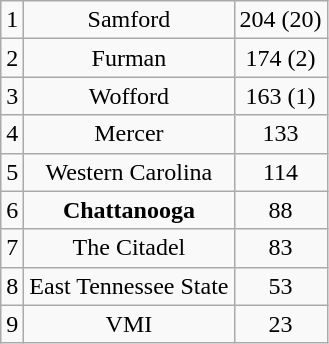<table class="wikitable" style="display: inline-table;">
<tr align="center">
<td>1</td>
<td>Samford</td>
<td>204 (20)</td>
</tr>
<tr align="center">
<td>2</td>
<td>Furman</td>
<td>174 (2)</td>
</tr>
<tr align="center">
<td>3</td>
<td>Wofford</td>
<td>163 (1)</td>
</tr>
<tr align="center">
<td>4</td>
<td>Mercer</td>
<td>133</td>
</tr>
<tr align="center">
<td>5</td>
<td>Western Carolina</td>
<td>114</td>
</tr>
<tr align="center">
<td>6</td>
<td><strong>Chattanooga</strong></td>
<td>88</td>
</tr>
<tr align="center">
<td>7</td>
<td>The Citadel</td>
<td>83</td>
</tr>
<tr align="center">
<td>8</td>
<td>East Tennessee State</td>
<td>53</td>
</tr>
<tr align="center">
<td>9</td>
<td>VMI</td>
<td>23</td>
</tr>
</table>
